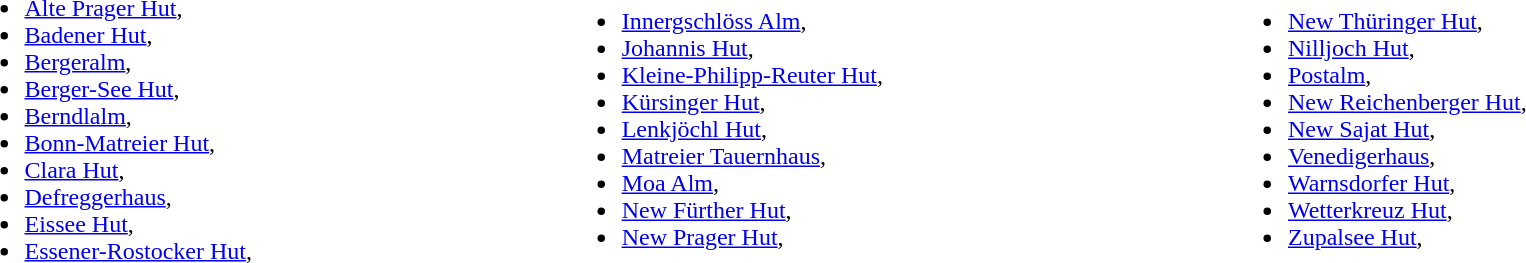<table width="100%">
<tr>
<td><br><ul><li><a href='#'>Alte Prager Hut</a>, </li><li><a href='#'>Badener Hut</a>, </li><li><a href='#'>Bergeralm</a>, </li><li><a href='#'>Berger-See Hut</a>, </li><li><a href='#'>Berndlalm</a>, </li><li><a href='#'>Bonn-Matreier Hut</a>, </li><li><a href='#'>Clara Hut</a>, </li><li><a href='#'>Defreggerhaus</a>, </li><li><a href='#'>Eissee Hut</a>, </li><li><a href='#'>Essener-Rostocker Hut</a>, </li></ul></td>
<td><br><ul><li><a href='#'>Innergschlöss Alm</a>, </li><li><a href='#'>Johannis Hut</a>, </li><li><a href='#'>Kleine-Philipp-Reuter Hut</a>, </li><li><a href='#'>Kürsinger Hut</a>, </li><li><a href='#'>Lenkjöchl Hut</a>, </li><li><a href='#'>Matreier Tauernhaus</a>, </li><li><a href='#'>Moa Alm</a>, </li><li><a href='#'>New Fürther Hut</a>, </li><li><a href='#'>New Prager Hut</a>, </li></ul></td>
<td><br><ul><li><a href='#'>New Thüringer Hut</a>, </li><li><a href='#'>Nilljoch Hut</a>, </li><li><a href='#'>Postalm</a>, </li><li><a href='#'>New Reichenberger Hut</a>, </li><li><a href='#'>New Sajat Hut</a>, </li><li><a href='#'>Venedigerhaus</a>, </li><li><a href='#'>Warnsdorfer Hut</a>, </li><li><a href='#'>Wetterkreuz Hut</a>, </li><li><a href='#'>Zupalsee Hut</a>, </li></ul></td>
<td></td>
</tr>
</table>
